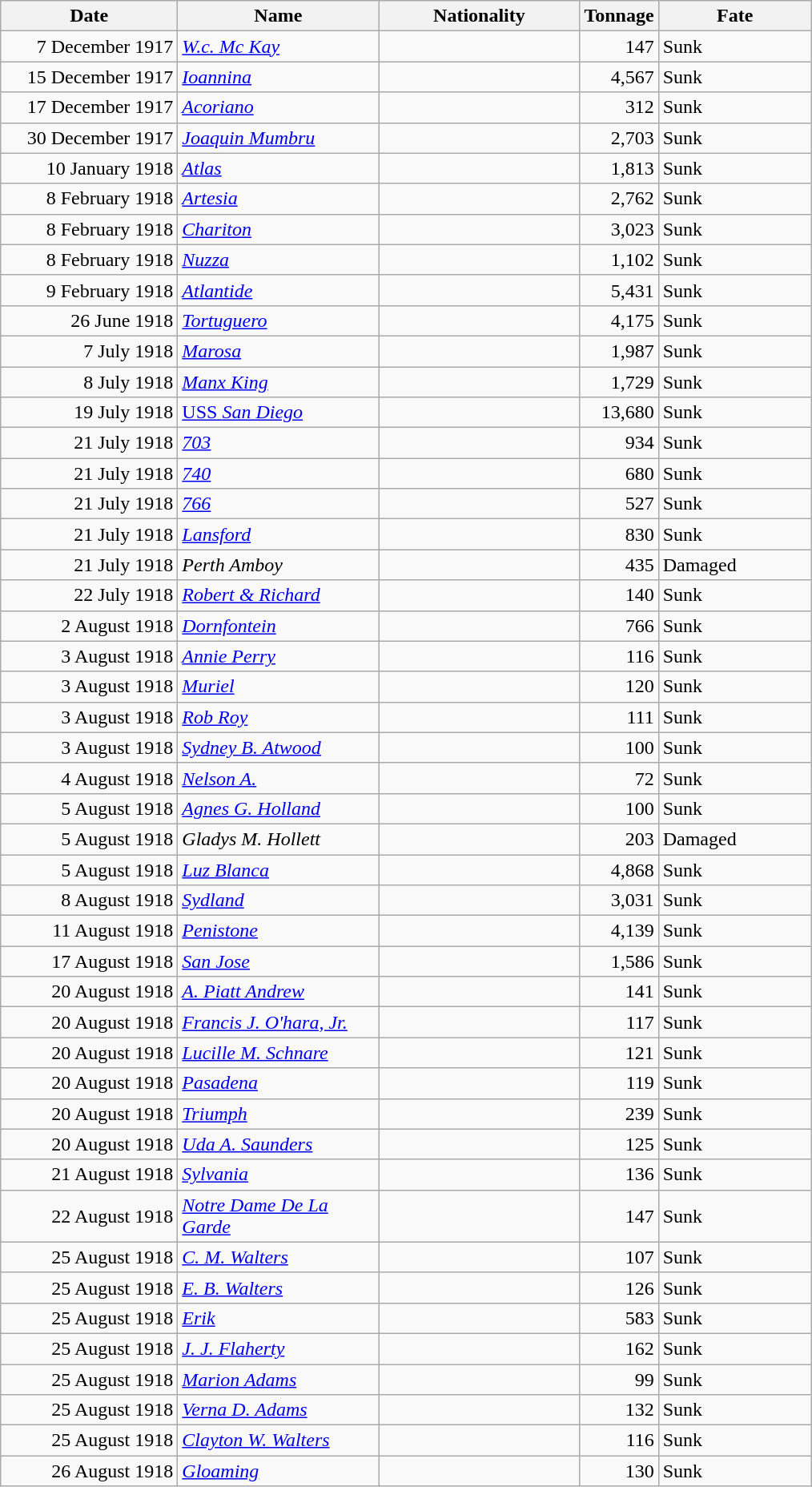<table class="wikitable sortable">
<tr>
<th width="140px">Date</th>
<th width="160px">Name</th>
<th width="160px">Nationality</th>
<th width="25px">Tonnage</th>
<th width="120px">Fate</th>
</tr>
<tr>
<td align="right">7 December 1917</td>
<td align="left"><a href='#'><em>W.c. Mc Kay</em></a></td>
<td align="left"></td>
<td align="right">147</td>
<td align="left">Sunk</td>
</tr>
<tr>
<td align="right">15 December 1917</td>
<td align="left"><a href='#'><em>Ioannina</em></a></td>
<td align="left"></td>
<td align="right">4,567</td>
<td align="left">Sunk</td>
</tr>
<tr>
<td align="right">17 December 1917</td>
<td align="left"><a href='#'><em>Acoriano</em></a></td>
<td align="left"></td>
<td align="right">312</td>
<td align="left">Sunk</td>
</tr>
<tr>
<td align="right">30 December 1917</td>
<td align="left"><a href='#'><em>Joaquin Mumbru</em></a></td>
<td align="left"></td>
<td align="right">2,703</td>
<td align="left">Sunk</td>
</tr>
<tr>
<td align="right">10 January 1918</td>
<td align="left"><a href='#'><em>Atlas</em></a></td>
<td align="left"></td>
<td align="right">1,813</td>
<td align="left">Sunk</td>
</tr>
<tr>
<td align="right">8 February 1918</td>
<td align="left"><a href='#'><em>Artesia</em></a></td>
<td align="left"></td>
<td align="right">2,762</td>
<td align="left">Sunk</td>
</tr>
<tr>
<td align="right">8 February 1918</td>
<td align="left"><a href='#'><em>Chariton</em></a></td>
<td align="left"></td>
<td align="right">3,023</td>
<td align="left">Sunk</td>
</tr>
<tr>
<td align="right">8 February 1918</td>
<td align="left"><a href='#'><em>Nuzza</em></a></td>
<td align="left"></td>
<td align="right">1,102</td>
<td align="left">Sunk</td>
</tr>
<tr>
<td align="right">9 February 1918</td>
<td align="left"><a href='#'><em>Atlantide</em></a></td>
<td align="left"></td>
<td align="right">5,431</td>
<td align="left">Sunk</td>
</tr>
<tr>
<td align="right">26 June 1918</td>
<td align="left"><a href='#'><em>Tortuguero</em></a></td>
<td align="left"></td>
<td align="right">4,175</td>
<td align="left">Sunk</td>
</tr>
<tr>
<td align="right">7 July 1918</td>
<td align="left"><a href='#'><em>Marosa</em></a></td>
<td align="left"></td>
<td align="right">1,987</td>
<td align="left">Sunk</td>
</tr>
<tr>
<td align="right">8 July 1918</td>
<td align="left"><a href='#'><em>Manx King</em></a></td>
<td align="left"></td>
<td align="right">1,729</td>
<td align="left">Sunk</td>
</tr>
<tr>
<td align="right">19 July 1918</td>
<td align="left"><a href='#'>USS <em>San Diego</em></a></td>
<td align="left"></td>
<td align="right">13,680</td>
<td align="left">Sunk</td>
</tr>
<tr>
<td align="right">21 July 1918</td>
<td align="left"><a href='#'><em>703</em></a></td>
<td align="left"></td>
<td align="right">934</td>
<td align="left">Sunk</td>
</tr>
<tr>
<td align="right">21 July 1918</td>
<td align="left"><a href='#'><em>740</em></a></td>
<td align="left"></td>
<td align="right">680</td>
<td align="left">Sunk</td>
</tr>
<tr>
<td align="right">21 July 1918</td>
<td align="left"><a href='#'><em>766</em></a></td>
<td align="left"></td>
<td align="right">527</td>
<td align="left">Sunk</td>
</tr>
<tr>
<td align="right">21 July 1918</td>
<td align="left"><a href='#'><em>Lansford</em></a></td>
<td align="left"></td>
<td align="right">830</td>
<td align="left">Sunk</td>
</tr>
<tr>
<td align="right">21 July 1918</td>
<td align="left"><em>Perth Amboy</em></td>
<td align="left"></td>
<td align="right">435</td>
<td align="left">Damaged</td>
</tr>
<tr>
<td align="right">22 July 1918</td>
<td align="left"><a href='#'><em>Robert & Richard</em></a></td>
<td align="left"></td>
<td align="right">140</td>
<td align="left">Sunk</td>
</tr>
<tr>
<td align="right">2 August 1918</td>
<td align="left"><a href='#'><em>Dornfontein</em></a></td>
<td align="left"></td>
<td align="right">766</td>
<td align="left">Sunk</td>
</tr>
<tr>
<td align="right">3 August 1918</td>
<td align="left"><a href='#'><em>Annie Perry</em></a></td>
<td align="left"></td>
<td align="right">116</td>
<td align="left">Sunk</td>
</tr>
<tr>
<td align="right">3 August 1918</td>
<td align="left"><a href='#'><em>Muriel</em></a></td>
<td align="left"></td>
<td align="right">120</td>
<td align="left">Sunk</td>
</tr>
<tr>
<td align="right">3 August 1918</td>
<td align="left"><a href='#'><em>Rob Roy</em></a></td>
<td align="left"></td>
<td align="right">111</td>
<td align="left">Sunk</td>
</tr>
<tr>
<td align="right">3 August 1918</td>
<td align="left"><a href='#'><em>Sydney B. Atwood</em></a></td>
<td align="left"></td>
<td align="right">100</td>
<td align="left">Sunk</td>
</tr>
<tr>
<td align="right">4 August 1918</td>
<td align="left"><a href='#'><em>Nelson A.</em></a></td>
<td align="left"></td>
<td align="right">72</td>
<td align="left">Sunk</td>
</tr>
<tr>
<td align="right">5 August 1918</td>
<td align="left"><a href='#'><em>Agnes G. Holland</em></a></td>
<td align="left"></td>
<td align="right">100</td>
<td align="left">Sunk</td>
</tr>
<tr>
<td align="right">5 August 1918</td>
<td align="left"><em>Gladys M. Hollett</em></td>
<td align="left"></td>
<td align="right">203</td>
<td align="left">Damaged</td>
</tr>
<tr>
<td align="right">5 August 1918</td>
<td align="left"><a href='#'><em>Luz Blanca</em></a></td>
<td align="left"></td>
<td align="right">4,868</td>
<td align="left">Sunk</td>
</tr>
<tr>
<td align="right">8 August 1918</td>
<td align="left"><a href='#'><em>Sydland</em></a></td>
<td align="left"></td>
<td align="right">3,031</td>
<td align="left">Sunk</td>
</tr>
<tr>
<td align="right">11 August 1918</td>
<td align="left"><a href='#'><em>Penistone</em></a></td>
<td align="left"></td>
<td align="right">4,139</td>
<td align="left">Sunk</td>
</tr>
<tr>
<td align="right">17 August 1918</td>
<td align="left"><a href='#'><em>San Jose</em></a></td>
<td align="left"></td>
<td align="right">1,586</td>
<td align="left">Sunk</td>
</tr>
<tr>
<td align="right">20 August 1918</td>
<td align="left"><a href='#'><em>A. Piatt Andrew</em></a></td>
<td align="left"></td>
<td align="right">141</td>
<td align="left">Sunk</td>
</tr>
<tr>
<td align="right">20 August 1918</td>
<td align="left"><a href='#'><em>Francis J. O'hara, Jr.</em></a></td>
<td align="left"></td>
<td align="right">117</td>
<td align="left">Sunk</td>
</tr>
<tr>
<td align="right">20 August 1918</td>
<td align="left"><a href='#'><em>Lucille M. Schnare</em></a></td>
<td align="left"></td>
<td align="right">121</td>
<td align="left">Sunk</td>
</tr>
<tr>
<td align="right">20 August 1918</td>
<td align="left"><a href='#'><em>Pasadena</em></a></td>
<td align="left"></td>
<td align="right">119</td>
<td align="left">Sunk</td>
</tr>
<tr>
<td align="right">20 August 1918</td>
<td align="left"><a href='#'><em>Triumph</em></a></td>
<td align="left"></td>
<td align="right">239</td>
<td align="left">Sunk</td>
</tr>
<tr>
<td align="right">20 August 1918</td>
<td align="left"><a href='#'><em>Uda A. Saunders</em></a></td>
<td align="left"></td>
<td align="right">125</td>
<td align="left">Sunk</td>
</tr>
<tr>
<td align="right">21 August 1918</td>
<td align="left"><a href='#'><em>Sylvania</em></a></td>
<td align="left"></td>
<td align="right">136</td>
<td align="left">Sunk</td>
</tr>
<tr>
<td align="right">22 August 1918</td>
<td align="left"><a href='#'><em>Notre Dame De La Garde</em></a></td>
<td align="left"></td>
<td align="right">147</td>
<td align="left">Sunk</td>
</tr>
<tr>
<td align="right">25 August 1918</td>
<td align="left"><a href='#'><em>C. M. Walters</em></a></td>
<td align="left"></td>
<td align="right">107</td>
<td align="left">Sunk</td>
</tr>
<tr>
<td align="right">25 August 1918</td>
<td align="left"><a href='#'><em>E. B. Walters</em></a></td>
<td align="left"></td>
<td align="right">126</td>
<td align="left">Sunk</td>
</tr>
<tr>
<td align="right">25 August 1918</td>
<td align="left"><a href='#'><em>Erik</em></a></td>
<td align="left"></td>
<td align="right">583</td>
<td align="left">Sunk</td>
</tr>
<tr>
<td align="right">25 August 1918</td>
<td align="left"><a href='#'><em>J. J. Flaherty</em></a></td>
<td align="left"></td>
<td align="right">162</td>
<td align="left">Sunk</td>
</tr>
<tr>
<td align="right">25 August 1918</td>
<td align="left"><a href='#'><em>Marion Adams</em></a></td>
<td align="left"></td>
<td align="right">99</td>
<td align="left">Sunk</td>
</tr>
<tr>
<td align="right">25 August 1918</td>
<td align="left"><a href='#'><em>Verna D. Adams</em></a></td>
<td align="left"></td>
<td align="right">132</td>
<td align="left">Sunk</td>
</tr>
<tr>
<td align="right">25 August 1918</td>
<td align="left"><a href='#'><em>Clayton W. Walters</em></a></td>
<td align="left"></td>
<td align="right">116</td>
<td align="left">Sunk</td>
</tr>
<tr>
<td align="right">26 August 1918</td>
<td align="left"><a href='#'><em>Gloaming</em></a></td>
<td align="left"></td>
<td align="right">130</td>
<td align="left">Sunk</td>
</tr>
</table>
